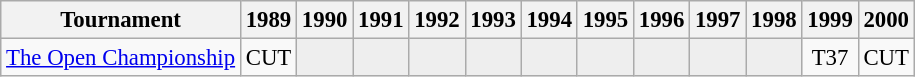<table class="wikitable" style="font-size:95%;text-align:center;">
<tr>
<th>Tournament</th>
<th>1989</th>
<th>1990</th>
<th>1991</th>
<th>1992</th>
<th>1993</th>
<th>1994</th>
<th>1995</th>
<th>1996</th>
<th>1997</th>
<th>1998</th>
<th>1999</th>
<th>2000</th>
</tr>
<tr>
<td align=left><a href='#'>The Open Championship</a></td>
<td>CUT</td>
<td style="background:#eeeeee;"></td>
<td style="background:#eeeeee;"></td>
<td style="background:#eeeeee;"></td>
<td style="background:#eeeeee;"></td>
<td style="background:#eeeeee;"></td>
<td style="background:#eeeeee;"></td>
<td style="background:#eeeeee;"></td>
<td style="background:#eeeeee;"></td>
<td style="background:#eeeeee;"></td>
<td>T37</td>
<td>CUT</td>
</tr>
</table>
